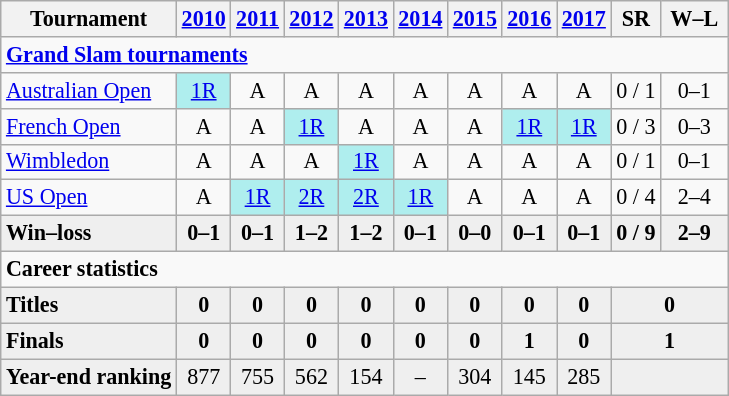<table class="wikitable nowrap" style=text-align:center;font-size:92%>
<tr>
<th>Tournament</th>
<th><a href='#'>2010</a></th>
<th><a href='#'>2011</a></th>
<th><a href='#'>2012</a></th>
<th><a href='#'>2013</a></th>
<th><a href='#'>2014</a></th>
<th><a href='#'>2015</a></th>
<th><a href='#'>2016</a></th>
<th><a href='#'>2017</a></th>
<th>SR</th>
<th width=38>W–L</th>
</tr>
<tr>
<td colspan="11" style="text-align:left;"><strong><a href='#'>Grand Slam tournaments</a></strong></td>
</tr>
<tr>
<td align=left><a href='#'>Australian Open</a></td>
<td bgcolor=afeeee><a href='#'>1R</a></td>
<td>A</td>
<td>A</td>
<td>A</td>
<td>A</td>
<td>A</td>
<td>A</td>
<td>A</td>
<td>0 / 1</td>
<td>0–1</td>
</tr>
<tr>
<td align=left><a href='#'>French Open</a></td>
<td>A</td>
<td>A</td>
<td bgcolor=afeeee><a href='#'>1R</a></td>
<td>A</td>
<td>A</td>
<td>A</td>
<td bgcolor=afeeee><a href='#'>1R</a></td>
<td bgcolor=afeeee><a href='#'>1R</a></td>
<td>0 / 3</td>
<td>0–3</td>
</tr>
<tr>
<td align=left><a href='#'>Wimbledon</a></td>
<td>A</td>
<td>A</td>
<td>A</td>
<td bgcolor=afeeee><a href='#'>1R</a></td>
<td>A</td>
<td>A</td>
<td>A</td>
<td>A</td>
<td>0 / 1</td>
<td>0–1</td>
</tr>
<tr>
<td align=left><a href='#'>US Open</a></td>
<td>A</td>
<td bgcolor=afeeee><a href='#'>1R</a></td>
<td bgcolor=afeeee><a href='#'>2R</a></td>
<td bgcolor=afeeee><a href='#'>2R</a></td>
<td bgcolor=afeeee><a href='#'>1R</a></td>
<td>A</td>
<td>A</td>
<td>A</td>
<td>0 / 4</td>
<td>2–4</td>
</tr>
<tr style="font-weight:bold; background:#efefef;">
<td style=text-align:left>Win–loss</td>
<td>0–1</td>
<td>0–1</td>
<td>1–2</td>
<td>1–2</td>
<td>0–1</td>
<td>0–0</td>
<td>0–1</td>
<td>0–1</td>
<td>0 / 9</td>
<td>2–9</td>
</tr>
<tr>
<td colspan="11" style="text-align:left;"><strong>Career statistics</strong></td>
</tr>
<tr style="font-weight:bold; background:#efefef;">
<td style=text-align:left>Titles</td>
<td>0</td>
<td>0</td>
<td>0</td>
<td>0</td>
<td>0</td>
<td>0</td>
<td>0</td>
<td>0</td>
<td colspan="2">0</td>
</tr>
<tr style="font-weight:bold; background:#efefef;">
<td style=text-align:left>Finals</td>
<td>0</td>
<td>0</td>
<td>0</td>
<td>0</td>
<td>0</td>
<td>0</td>
<td>1</td>
<td>0</td>
<td colspan="2">1</td>
</tr>
<tr bgcolor=efefef>
<td align=left><strong>Year-end ranking</strong></td>
<td>877</td>
<td>755</td>
<td>562</td>
<td>154</td>
<td>–</td>
<td>304</td>
<td>145</td>
<td>285</td>
<td colspan="2"></td>
</tr>
</table>
